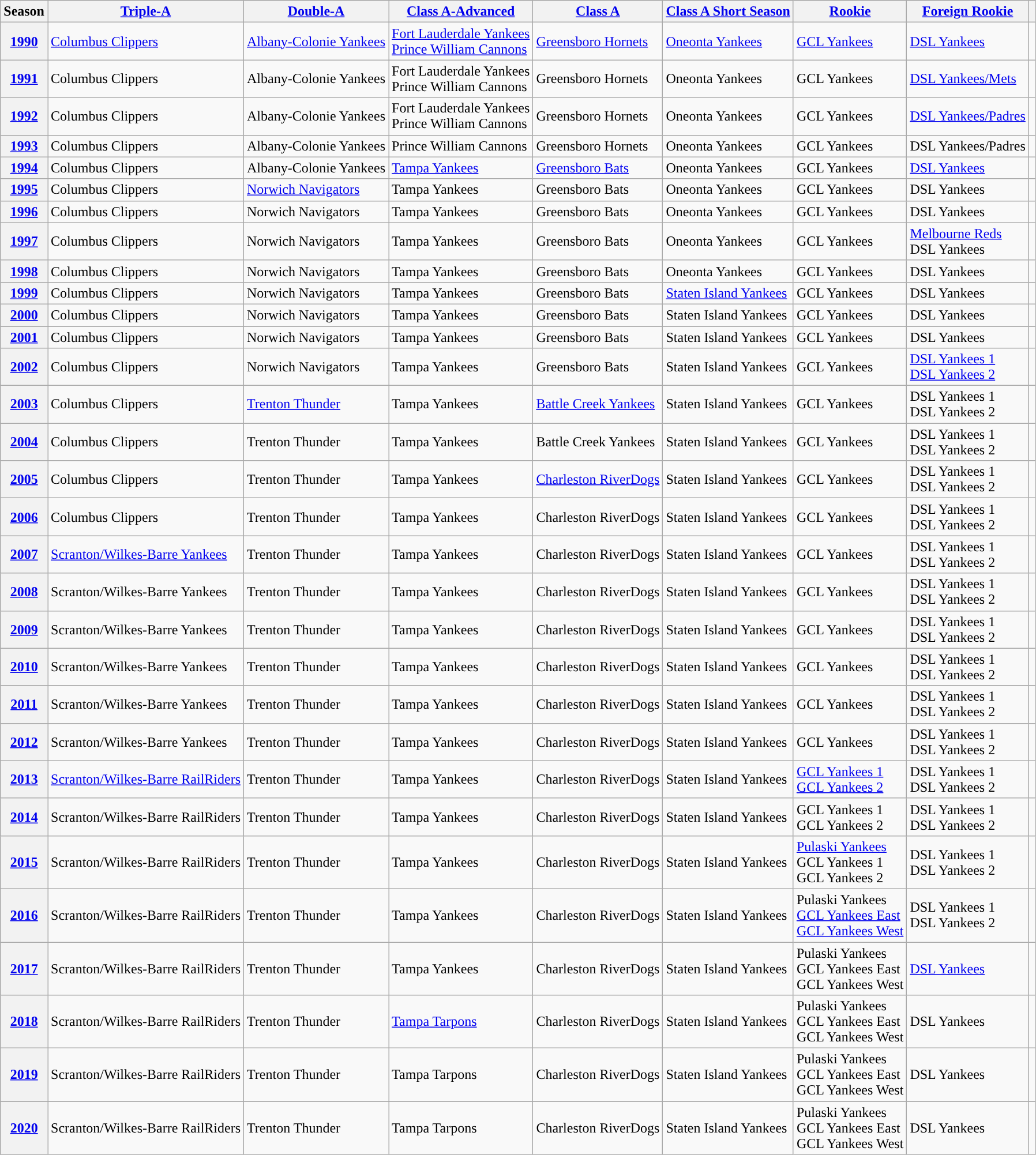<table class="wikitable plainrowheaders">
<tr>
<th scope="col">Season</th>
<th scope="col"><a href='#'><span>Triple-A</span></a></th>
<th scope="col"><a href='#'><span>Double-A</span></a></th>
<th scope="col"><a href='#'><span>Class A-Advanced</span></a></th>
<th scope="col"><a href='#'><span>Class A</span></a></th>
<th scope="col"><a href='#'><span>Class A Short Season</span></a></th>
<th scope="col"><a href='#'><span>Rookie</span></a></th>
<th scope="col"><a href='#'><span>Foreign Rookie</span></a></th>
<th scope="col"></th>
</tr>
<tr>
<th scope="row" style="text-align:center"><a href='#'>1990</a></th>
<td><a href='#'>Columbus Clippers</a></td>
<td><a href='#'>Albany-Colonie Yankees</a></td>
<td><a href='#'>Fort Lauderdale Yankees</a><br><a href='#'>Prince William Cannons</a></td>
<td><a href='#'>Greensboro Hornets</a></td>
<td><a href='#'>Oneonta Yankees</a></td>
<td><a href='#'>GCL Yankees</a></td>
<td><a href='#'>DSL Yankees</a></td>
<td align="center"></td>
</tr>
<tr>
<th scope="row" style="text-align:center"><a href='#'>1991</a></th>
<td>Columbus Clippers</td>
<td>Albany-Colonie Yankees</td>
<td>Fort Lauderdale Yankees<br>Prince William Cannons</td>
<td>Greensboro Hornets</td>
<td>Oneonta Yankees</td>
<td>GCL Yankees</td>
<td><a href='#'>DSL Yankees/Mets</a></td>
<td align="center"></td>
</tr>
<tr>
<th scope="row" style="text-align:center"><a href='#'>1992</a></th>
<td>Columbus Clippers</td>
<td>Albany-Colonie Yankees</td>
<td>Fort Lauderdale Yankees<br>Prince William Cannons</td>
<td>Greensboro Hornets</td>
<td>Oneonta Yankees</td>
<td>GCL Yankees</td>
<td><a href='#'>DSL Yankees/Padres</a></td>
<td align="center"></td>
</tr>
<tr>
<th scope="row" style="text-align:center"><a href='#'>1993</a></th>
<td>Columbus Clippers</td>
<td>Albany-Colonie Yankees</td>
<td>Prince William Cannons</td>
<td>Greensboro Hornets</td>
<td>Oneonta Yankees</td>
<td>GCL Yankees</td>
<td>DSL Yankees/Padres</td>
<td align="center"></td>
</tr>
<tr>
<th scope="row" style="text-align:center"><a href='#'>1994</a></th>
<td>Columbus Clippers</td>
<td>Albany-Colonie Yankees</td>
<td><a href='#'>Tampa Yankees</a></td>
<td><a href='#'>Greensboro Bats</a></td>
<td>Oneonta Yankees</td>
<td>GCL Yankees</td>
<td><a href='#'>DSL Yankees</a></td>
<td align="center"></td>
</tr>
<tr>
<th scope="row" style="text-align:center"><a href='#'>1995</a></th>
<td>Columbus Clippers</td>
<td><a href='#'>Norwich Navigators</a></td>
<td>Tampa Yankees</td>
<td>Greensboro Bats</td>
<td>Oneonta Yankees</td>
<td>GCL Yankees</td>
<td>DSL Yankees</td>
<td align="center"></td>
</tr>
<tr>
<th scope="row" style="text-align:center"><a href='#'>1996</a></th>
<td>Columbus Clippers</td>
<td>Norwich Navigators</td>
<td>Tampa Yankees</td>
<td>Greensboro Bats</td>
<td>Oneonta Yankees</td>
<td>GCL Yankees</td>
<td>DSL Yankees</td>
<td align="center"></td>
</tr>
<tr>
<th scope="row" style="text-align:center"><a href='#'>1997</a></th>
<td>Columbus Clippers</td>
<td>Norwich Navigators</td>
<td>Tampa Yankees</td>
<td>Greensboro Bats</td>
<td>Oneonta Yankees</td>
<td>GCL Yankees</td>
<td><a href='#'>Melbourne Reds</a><br>DSL Yankees</td>
<td align="center"></td>
</tr>
<tr>
<th scope="row" style="text-align:center"><a href='#'>1998</a></th>
<td>Columbus Clippers</td>
<td>Norwich Navigators</td>
<td>Tampa Yankees</td>
<td>Greensboro Bats</td>
<td>Oneonta Yankees</td>
<td>GCL Yankees</td>
<td>DSL Yankees</td>
<td align="center"></td>
</tr>
<tr>
<th scope="row" style="text-align:center"><a href='#'>1999</a></th>
<td>Columbus Clippers</td>
<td>Norwich Navigators</td>
<td>Tampa Yankees</td>
<td>Greensboro Bats</td>
<td><a href='#'>Staten Island Yankees</a></td>
<td>GCL Yankees</td>
<td>DSL Yankees</td>
<td align="center"></td>
</tr>
<tr>
<th scope="row" style="text-align:center"><a href='#'>2000</a></th>
<td>Columbus Clippers</td>
<td>Norwich Navigators</td>
<td>Tampa Yankees</td>
<td>Greensboro Bats</td>
<td>Staten Island Yankees</td>
<td>GCL Yankees</td>
<td>DSL Yankees</td>
<td align="center"></td>
</tr>
<tr>
<th scope="row" style="text-align:center"><a href='#'>2001</a></th>
<td>Columbus Clippers</td>
<td>Norwich Navigators</td>
<td>Tampa Yankees</td>
<td>Greensboro Bats</td>
<td>Staten Island Yankees</td>
<td>GCL Yankees</td>
<td>DSL Yankees</td>
<td align="center"></td>
</tr>
<tr>
<th scope="row" style="text-align:center"><a href='#'>2002</a></th>
<td>Columbus Clippers</td>
<td>Norwich Navigators</td>
<td>Tampa Yankees</td>
<td>Greensboro Bats</td>
<td>Staten Island Yankees</td>
<td>GCL Yankees</td>
<td><a href='#'>DSL Yankees 1</a><br><a href='#'>DSL Yankees 2</a></td>
<td align="center"></td>
</tr>
<tr>
<th scope="row" style="text-align:center"><a href='#'>2003</a></th>
<td>Columbus Clippers</td>
<td><a href='#'>Trenton Thunder</a></td>
<td>Tampa Yankees</td>
<td><a href='#'>Battle Creek Yankees</a></td>
<td>Staten Island Yankees</td>
<td>GCL Yankees</td>
<td>DSL Yankees 1<br>DSL Yankees 2</td>
<td align="center"></td>
</tr>
<tr>
<th scope="row" style="text-align:center"><a href='#'>2004</a></th>
<td>Columbus Clippers</td>
<td>Trenton Thunder</td>
<td>Tampa Yankees</td>
<td>Battle Creek Yankees</td>
<td>Staten Island Yankees</td>
<td>GCL Yankees</td>
<td>DSL Yankees 1<br>DSL Yankees 2</td>
<td align="center"></td>
</tr>
<tr>
<th scope="row" style="text-align:center"><a href='#'>2005</a></th>
<td>Columbus Clippers</td>
<td>Trenton Thunder</td>
<td>Tampa Yankees</td>
<td><a href='#'>Charleston RiverDogs</a></td>
<td>Staten Island Yankees</td>
<td>GCL Yankees</td>
<td>DSL Yankees 1<br>DSL Yankees 2</td>
<td align="center"></td>
</tr>
<tr>
<th scope="row" style="text-align:center"><a href='#'>2006</a></th>
<td>Columbus Clippers</td>
<td>Trenton Thunder</td>
<td>Tampa Yankees</td>
<td>Charleston RiverDogs</td>
<td>Staten Island Yankees</td>
<td>GCL Yankees</td>
<td>DSL Yankees 1<br>DSL Yankees 2</td>
<td align="center"></td>
</tr>
<tr>
<th scope="row" style="text-align:center"><a href='#'>2007</a></th>
<td><a href='#'>Scranton/Wilkes-Barre Yankees</a></td>
<td>Trenton Thunder</td>
<td>Tampa Yankees</td>
<td>Charleston RiverDogs</td>
<td>Staten Island Yankees</td>
<td>GCL Yankees</td>
<td>DSL Yankees 1<br>DSL Yankees 2</td>
<td align="center"></td>
</tr>
<tr>
<th scope="row" style="text-align:center"><a href='#'>2008</a></th>
<td>Scranton/Wilkes-Barre Yankees</td>
<td>Trenton Thunder</td>
<td>Tampa Yankees</td>
<td>Charleston RiverDogs</td>
<td>Staten Island Yankees</td>
<td>GCL Yankees</td>
<td>DSL Yankees 1<br>DSL Yankees 2</td>
<td align="center"></td>
</tr>
<tr>
<th scope="row" style="text-align:center"><a href='#'>2009</a></th>
<td>Scranton/Wilkes-Barre Yankees</td>
<td>Trenton Thunder</td>
<td>Tampa Yankees</td>
<td>Charleston RiverDogs</td>
<td>Staten Island Yankees</td>
<td>GCL Yankees</td>
<td>DSL Yankees 1<br>DSL Yankees 2</td>
<td align="center"></td>
</tr>
<tr>
<th scope="row" style="text-align:center"><a href='#'>2010</a></th>
<td>Scranton/Wilkes-Barre Yankees</td>
<td>Trenton Thunder</td>
<td>Tampa Yankees</td>
<td>Charleston RiverDogs</td>
<td>Staten Island Yankees</td>
<td>GCL Yankees</td>
<td>DSL Yankees 1<br>DSL Yankees 2</td>
<td align="center"></td>
</tr>
<tr>
<th scope="row" style="text-align:center"><a href='#'>2011</a></th>
<td>Scranton/Wilkes-Barre Yankees</td>
<td>Trenton Thunder</td>
<td>Tampa Yankees</td>
<td>Charleston RiverDogs</td>
<td>Staten Island Yankees</td>
<td>GCL Yankees</td>
<td>DSL Yankees 1<br>DSL Yankees 2</td>
<td align="center"></td>
</tr>
<tr>
<th scope="row" style="text-align:center"><a href='#'>2012</a></th>
<td>Scranton/Wilkes-Barre Yankees</td>
<td>Trenton Thunder</td>
<td>Tampa Yankees</td>
<td>Charleston RiverDogs</td>
<td>Staten Island Yankees</td>
<td>GCL Yankees</td>
<td>DSL Yankees 1<br>DSL Yankees 2</td>
<td align="center"></td>
</tr>
<tr>
<th scope="row" style="text-align:center"><a href='#'>2013</a></th>
<td><a href='#'>Scranton/Wilkes-Barre RailRiders</a></td>
<td>Trenton Thunder</td>
<td>Tampa Yankees</td>
<td>Charleston RiverDogs</td>
<td>Staten Island Yankees</td>
<td><a href='#'>GCL Yankees 1</a><br><a href='#'>GCL Yankees 2</a></td>
<td>DSL Yankees 1<br>DSL Yankees 2</td>
<td align="center"></td>
</tr>
<tr>
<th scope="row" style="text-align:center"><a href='#'>2014</a></th>
<td>Scranton/Wilkes-Barre RailRiders</td>
<td>Trenton Thunder</td>
<td>Tampa Yankees</td>
<td>Charleston RiverDogs</td>
<td>Staten Island Yankees</td>
<td>GCL Yankees 1<br>GCL Yankees 2</td>
<td>DSL Yankees 1<br>DSL Yankees 2</td>
<td align="center"></td>
</tr>
<tr>
<th scope="row" style="text-align:center"><a href='#'>2015</a></th>
<td>Scranton/Wilkes-Barre RailRiders</td>
<td>Trenton Thunder</td>
<td>Tampa Yankees</td>
<td>Charleston RiverDogs</td>
<td>Staten Island Yankees</td>
<td><a href='#'>Pulaski Yankees</a><br>GCL Yankees 1<br>GCL Yankees 2</td>
<td>DSL Yankees 1<br>DSL Yankees 2</td>
<td align="center"></td>
</tr>
<tr>
<th scope="row" style="text-align:center"><a href='#'>2016</a></th>
<td>Scranton/Wilkes-Barre RailRiders</td>
<td>Trenton Thunder</td>
<td>Tampa Yankees</td>
<td>Charleston RiverDogs</td>
<td>Staten Island Yankees</td>
<td>Pulaski Yankees<br><a href='#'>GCL Yankees East</a><br><a href='#'>GCL Yankees West</a></td>
<td>DSL Yankees 1<br>DSL Yankees 2</td>
<td align="center"></td>
</tr>
<tr>
<th scope="row" style="text-align:center"><a href='#'>2017</a></th>
<td>Scranton/Wilkes-Barre RailRiders</td>
<td>Trenton Thunder</td>
<td>Tampa Yankees</td>
<td>Charleston RiverDogs</td>
<td>Staten Island Yankees</td>
<td>Pulaski Yankees<br>GCL Yankees East<br>GCL Yankees West</td>
<td><a href='#'>DSL Yankees</a></td>
<td align="center"></td>
</tr>
<tr>
<th scope="row" style="text-align:center"><a href='#'>2018</a></th>
<td>Scranton/Wilkes-Barre RailRiders</td>
<td>Trenton Thunder</td>
<td><a href='#'>Tampa Tarpons</a></td>
<td>Charleston RiverDogs</td>
<td>Staten Island Yankees</td>
<td>Pulaski Yankees<br>GCL Yankees East<br>GCL Yankees West</td>
<td>DSL Yankees</td>
<td align="center"></td>
</tr>
<tr>
<th scope="row" style="text-align:center"><a href='#'>2019</a></th>
<td>Scranton/Wilkes-Barre RailRiders</td>
<td>Trenton Thunder</td>
<td>Tampa Tarpons</td>
<td>Charleston RiverDogs</td>
<td>Staten Island Yankees</td>
<td>Pulaski Yankees<br>GCL Yankees East<br>GCL Yankees West</td>
<td>DSL Yankees</td>
<td align="center"></td>
</tr>
<tr>
<th scope="row" style="text-align:center"><a href='#'>2020</a></th>
<td>Scranton/Wilkes-Barre RailRiders</td>
<td>Trenton Thunder</td>
<td>Tampa Tarpons</td>
<td>Charleston RiverDogs</td>
<td>Staten Island Yankees</td>
<td>Pulaski Yankees<br>GCL Yankees East<br>GCL Yankees West</td>
<td>DSL Yankees</td>
<td align="center"></td>
</tr>
</table>
